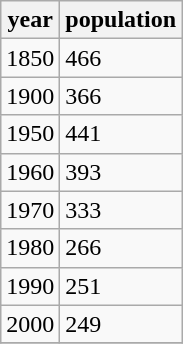<table class="wikitable">
<tr>
<th>year</th>
<th>population</th>
</tr>
<tr>
<td>1850</td>
<td>466</td>
</tr>
<tr>
<td>1900</td>
<td>366</td>
</tr>
<tr>
<td>1950</td>
<td>441</td>
</tr>
<tr>
<td>1960</td>
<td>393</td>
</tr>
<tr>
<td>1970</td>
<td>333</td>
</tr>
<tr>
<td>1980</td>
<td>266</td>
</tr>
<tr>
<td>1990</td>
<td>251</td>
</tr>
<tr>
<td>2000</td>
<td>249</td>
</tr>
<tr>
</tr>
</table>
